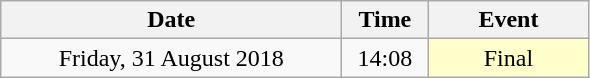<table class = "wikitable" style="text-align:center;">
<tr>
<th width=220>Date</th>
<th width=50>Time</th>
<th width=100>Event</th>
</tr>
<tr>
<td>Friday, 31 August 2018</td>
<td>14:08</td>
<td bgcolor=ffffcc>Final</td>
</tr>
</table>
